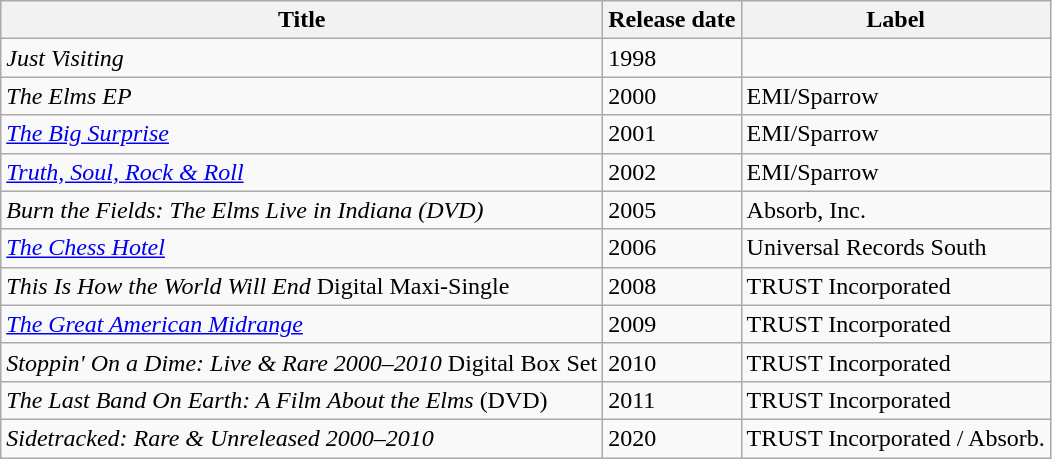<table class="wikitable">
<tr>
<th>Title</th>
<th>Release date</th>
<th>Label</th>
</tr>
<tr>
<td><em>Just Visiting</em></td>
<td>1998</td>
<td></td>
</tr>
<tr>
<td><em>The Elms EP</em></td>
<td>2000</td>
<td>EMI/Sparrow</td>
</tr>
<tr>
<td><em><a href='#'>The Big Surprise</a></em></td>
<td>2001</td>
<td>EMI/Sparrow</td>
</tr>
<tr>
<td><em><a href='#'>Truth, Soul, Rock & Roll</a></em></td>
<td>2002</td>
<td>EMI/Sparrow</td>
</tr>
<tr>
<td><em>Burn the Fields: The Elms Live in Indiana (DVD)</em></td>
<td>2005</td>
<td>Absorb, Inc.</td>
</tr>
<tr>
<td><em><a href='#'>The Chess Hotel</a></em></td>
<td>2006</td>
<td>Universal Records South</td>
</tr>
<tr>
<td><em>This Is How the World Will End</em> Digital Maxi-Single</td>
<td>2008</td>
<td>TRUST Incorporated</td>
</tr>
<tr>
<td><em><a href='#'>The Great American Midrange</a></em></td>
<td>2009</td>
<td>TRUST Incorporated</td>
</tr>
<tr>
<td><em>Stoppin' On a Dime: Live & Rare 2000–2010</em> Digital Box Set</td>
<td>2010</td>
<td>TRUST Incorporated</td>
</tr>
<tr>
<td><em>The Last Band On Earth: A Film About the Elms</em> (DVD)</td>
<td>2011</td>
<td>TRUST Incorporated</td>
</tr>
<tr>
<td><em>Sidetracked: Rare & Unreleased 2000–2010</em></td>
<td>2020</td>
<td>TRUST Incorporated / Absorb.</td>
</tr>
</table>
